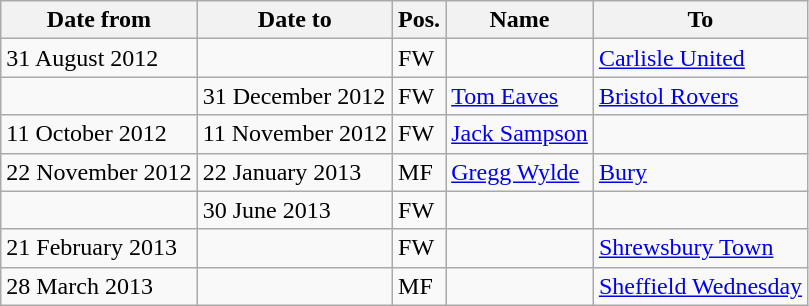<table class="wikitable" style="float:left; margin-right:1em;">
<tr>
<th>Date from</th>
<th>Date to</th>
<th>Pos.</th>
<th>Name</th>
<th>To</th>
</tr>
<tr>
<td>31 August 2012</td>
<td></td>
<td>FW</td>
<td></td>
<td> <a href='#'>Carlisle United</a></td>
</tr>
<tr>
<td></td>
<td>31 December 2012</td>
<td>FW</td>
<td> <a href='#'>Tom Eaves</a></td>
<td> <a href='#'>Bristol Rovers</a></td>
</tr>
<tr>
<td>11 October 2012</td>
<td>11 November 2012</td>
<td>FW</td>
<td> <a href='#'>Jack Sampson</a></td>
<td></td>
</tr>
<tr>
<td>22 November 2012</td>
<td>22 January 2013</td>
<td>MF</td>
<td> <a href='#'>Gregg Wylde</a></td>
<td> <a href='#'>Bury</a></td>
</tr>
<tr>
<td></td>
<td>30 June 2013</td>
<td>FW</td>
<td></td>
<td></td>
</tr>
<tr>
<td>21 February 2013</td>
<td></td>
<td>FW</td>
<td></td>
<td> <a href='#'>Shrewsbury Town</a></td>
</tr>
<tr>
<td>28 March 2013</td>
<td></td>
<td>MF</td>
<td></td>
<td> <a href='#'>Sheffield Wednesday</a></td>
</tr>
</table>
